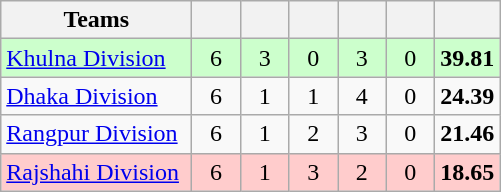<table class="wikitable" style="text-align:center">
<tr>
<th style="width:120px">Teams</th>
<th style="width:25px"></th>
<th style="width:25px"></th>
<th style="width:25px"></th>
<th style="width:25px"></th>
<th style="width:25px"></th>
<th style="width:25px"></th>
</tr>
<tr style="background:#cfc;">
<td style="text-align:left"><a href='#'>Khulna Division</a></td>
<td>6</td>
<td>3</td>
<td>0</td>
<td>3</td>
<td>0</td>
<td><strong>39.81</strong></td>
</tr>
<tr>
<td style="text-align:left"><a href='#'>Dhaka Division</a></td>
<td>6</td>
<td>1</td>
<td>1</td>
<td>4</td>
<td>0</td>
<td><strong>24.39</strong></td>
</tr>
<tr>
<td style="text-align:left"><a href='#'>Rangpur Division</a></td>
<td>6</td>
<td>1</td>
<td>2</td>
<td>3</td>
<td>0</td>
<td><strong>21.46</strong></td>
</tr>
<tr style="background:#fcc;">
<td style="text-align:left"><a href='#'>Rajshahi Division</a></td>
<td>6</td>
<td>1</td>
<td>3</td>
<td>2</td>
<td>0</td>
<td><strong>18.65</strong></td>
</tr>
</table>
